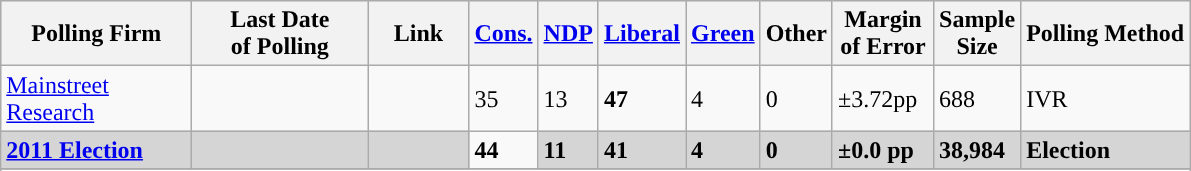<table class="wikitable sortable">
<tr style="background:#e9e9e9;">
<th style="width:120px">Polling Firm</th>
<th style="width:110px">Last Date<br>of Polling</th>
<th style="width:60px" class="unsortable">Link</th>
<th style="background-color:"><strong><a href='#'>Cons.</a></strong></th>
<th style="background-color:"><strong><a href='#'>NDP</a></strong></th>
<th style="background-color:"><strong><a href='#'>Liberal</a></strong></th>
<th style="background-color:"><strong><a href='#'>Green</a></strong></th>
<th style="background-color:"><strong>Other</strong></th>
<th style="width:60px;" class=unsortable>Margin<br>of Error</th>
<th style="width:50px;" class=unsortable>Sample<br>Size</th>
<th class=unsortable>Polling Method</th>
</tr>
<tr>
<td><a href='#'>Mainstreet Research</a></td>
<td></td>
<td></td>
<td>35</td>
<td>13</td>
<td><strong>47</strong></td>
<td>4</td>
<td>0</td>
<td>±3.72pp</td>
<td>688</td>
<td>IVR</td>
</tr>
<tr>
<td style="background:#D5D5D5"><strong><a href='#'>2011 Election</a></strong></td>
<td style="background:#D5D5D5"><strong></strong></td>
<td style="background:#D5D5D5"></td>
<td><strong>44</strong></td>
<td style="background:#D5D5D5"><strong>11</strong></td>
<td style="background:#D5D5D5"><strong>41</strong></td>
<td style="background:#D5D5D5"><strong>4</strong></td>
<td style="background:#D5D5D5"><strong>0</strong></td>
<td style="background:#D5D5D5"><strong>±0.0 pp</strong></td>
<td style="background:#D5D5D5"><strong>38,984</strong></td>
<td style="background:#D5D5D5"><strong>Election</strong></td>
</tr>
<tr>
</tr>
<tr>
</tr>
</table>
